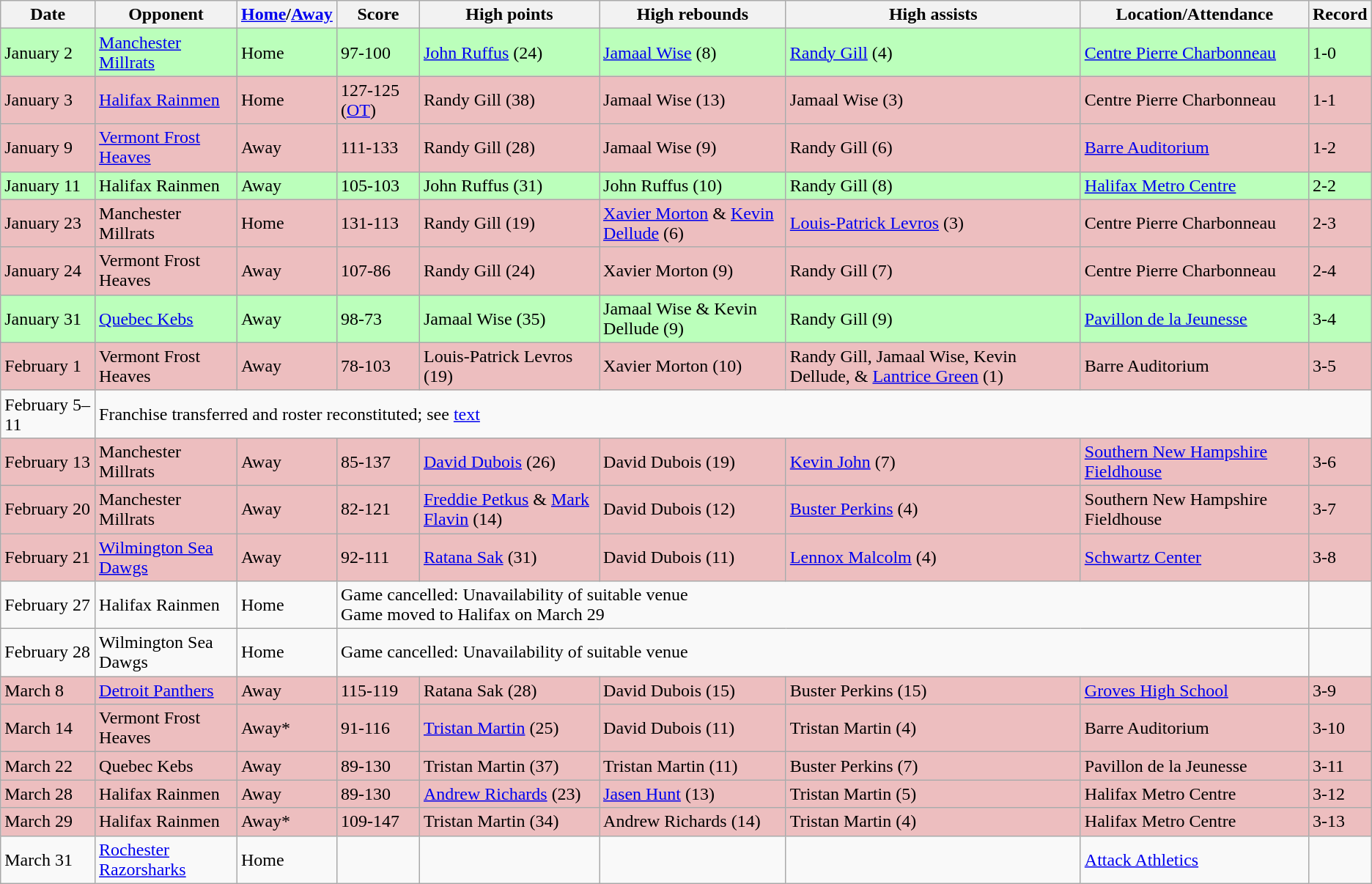<table class="wikitable">
<tr>
<th>Date</th>
<th>Opponent</th>
<th><a href='#'>Home</a>/<a href='#'>Away</a></th>
<th>Score</th>
<th>High points</th>
<th>High rebounds</th>
<th>High assists</th>
<th>Location/Attendance</th>
<th>Record</th>
</tr>
<tr bgcolor="#bbffbb">
<td>January 2</td>
<td><a href='#'>Manchester Millrats</a></td>
<td>Home</td>
<td>97-100</td>
<td><a href='#'>John Ruffus</a> (24)</td>
<td><a href='#'>Jamaal Wise</a> (8)</td>
<td><a href='#'>Randy Gill</a> (4)</td>
<td><a href='#'>Centre Pierre Charbonneau</a></td>
<td>1-0</td>
</tr>
<tr bgcolor="#edbebf">
<td>January 3</td>
<td><a href='#'>Halifax Rainmen</a></td>
<td>Home</td>
<td>127-125 (<a href='#'>OT</a>)</td>
<td>Randy Gill (38)</td>
<td>Jamaal Wise (13)</td>
<td>Jamaal Wise (3)</td>
<td>Centre Pierre Charbonneau</td>
<td>1-1</td>
</tr>
<tr bgcolor="#edbebf">
<td>January 9</td>
<td><a href='#'>Vermont Frost Heaves</a></td>
<td>Away</td>
<td>111-133</td>
<td>Randy Gill (28)</td>
<td>Jamaal Wise (9)</td>
<td>Randy Gill (6)</td>
<td><a href='#'>Barre Auditorium</a></td>
<td>1-2</td>
</tr>
<tr bgcolor="#bbffbb">
<td>January 11</td>
<td>Halifax Rainmen</td>
<td>Away</td>
<td>105-103</td>
<td>John Ruffus (31)</td>
<td>John Ruffus (10)</td>
<td>Randy Gill (8)</td>
<td><a href='#'>Halifax Metro Centre</a></td>
<td>2-2</td>
</tr>
<tr bgcolor="#edbebf">
<td>January 23</td>
<td>Manchester Millrats</td>
<td>Home</td>
<td>131-113</td>
<td>Randy Gill (19)</td>
<td><a href='#'>Xavier Morton</a> & <a href='#'>Kevin Dellude</a> (6)</td>
<td><a href='#'>Louis-Patrick Levros</a> (3)</td>
<td>Centre Pierre Charbonneau</td>
<td>2-3</td>
</tr>
<tr bgcolor="#edbebf">
<td>January 24</td>
<td>Vermont Frost Heaves</td>
<td>Away</td>
<td>107-86</td>
<td>Randy Gill (24)</td>
<td>Xavier Morton (9)</td>
<td>Randy Gill (7)</td>
<td>Centre Pierre Charbonneau</td>
<td>2-4</td>
</tr>
<tr bgcolor="#bbffbb">
<td>January 31</td>
<td><a href='#'>Quebec Kebs</a></td>
<td>Away</td>
<td>98-73</td>
<td>Jamaal Wise (35)</td>
<td>Jamaal Wise & Kevin Dellude (9)</td>
<td>Randy Gill (9)</td>
<td><a href='#'>Pavillon de la Jeunesse</a></td>
<td>3-4</td>
</tr>
<tr bgcolor="#edbebf">
<td>February 1</td>
<td>Vermont Frost Heaves</td>
<td>Away</td>
<td>78-103</td>
<td>Louis-Patrick Levros (19)</td>
<td>Xavier Morton (10)</td>
<td>Randy Gill, Jamaal Wise, Kevin Dellude, & <a href='#'>Lantrice Green</a> (1)</td>
<td>Barre Auditorium</td>
<td>3-5</td>
</tr>
<tr>
<td>February 5–11</td>
<td colspan=8>Franchise transferred and roster reconstituted; see <a href='#'>text</a></td>
</tr>
<tr bgcolor="#edbebf">
<td>February 13</td>
<td>Manchester Millrats</td>
<td>Away</td>
<td>85-137</td>
<td><a href='#'>David Dubois</a> (26)</td>
<td>David Dubois (19)</td>
<td><a href='#'>Kevin John</a> (7)</td>
<td><a href='#'>Southern New Hampshire Fieldhouse</a></td>
<td>3-6</td>
</tr>
<tr bgcolor="#edbebf">
<td>February 20</td>
<td>Manchester Millrats</td>
<td>Away</td>
<td>82-121</td>
<td><a href='#'>Freddie Petkus</a> & <a href='#'>Mark Flavin</a> (14)</td>
<td>David Dubois (12)</td>
<td><a href='#'>Buster Perkins</a> (4)</td>
<td>Southern New Hampshire Fieldhouse</td>
<td>3-7</td>
</tr>
<tr bgcolor="#edbebf">
<td>February 21</td>
<td><a href='#'>Wilmington Sea Dawgs</a></td>
<td>Away</td>
<td>92-111</td>
<td><a href='#'>Ratana Sak</a> (31)</td>
<td>David Dubois (11)</td>
<td><a href='#'>Lennox Malcolm</a> (4)</td>
<td><a href='#'>Schwartz Center</a></td>
<td>3-8</td>
</tr>
<tr>
<td>February 27</td>
<td>Halifax Rainmen</td>
<td>Home</td>
<td colspan=5>Game cancelled: Unavailability of suitable venue<br>Game moved to Halifax on March 29</td>
<td></td>
</tr>
<tr>
<td>February 28</td>
<td>Wilmington Sea Dawgs</td>
<td>Home</td>
<td colspan=5>Game cancelled: Unavailability of suitable venue</td>
<td></td>
</tr>
<tr bgcolor="#edbebf">
<td>March 8</td>
<td><a href='#'>Detroit Panthers</a></td>
<td>Away</td>
<td>115-119</td>
<td>Ratana Sak (28)</td>
<td>David Dubois (15)</td>
<td>Buster Perkins (15)</td>
<td><a href='#'>Groves High School</a></td>
<td>3-9</td>
</tr>
<tr bgcolor="#edbebf">
<td>March 14</td>
<td>Vermont Frost Heaves</td>
<td>Away*</td>
<td>91-116</td>
<td><a href='#'>Tristan Martin</a> (25)</td>
<td>David Dubois (11)</td>
<td>Tristan Martin (4)</td>
<td>Barre Auditorium</td>
<td>3-10</td>
</tr>
<tr bgcolor="#edbebf">
<td>March 22</td>
<td>Quebec Kebs</td>
<td>Away</td>
<td>89-130</td>
<td>Tristan Martin (37)</td>
<td>Tristan Martin (11)</td>
<td>Buster Perkins (7)</td>
<td>Pavillon de la Jeunesse</td>
<td>3-11</td>
</tr>
<tr bgcolor="#edbebf">
<td>March 28</td>
<td>Halifax Rainmen</td>
<td>Away</td>
<td>89-130</td>
<td><a href='#'>Andrew Richards</a> (23)</td>
<td><a href='#'>Jasen Hunt</a> (13)</td>
<td>Tristan Martin (5)</td>
<td>Halifax Metro Centre</td>
<td>3-12</td>
</tr>
<tr bgcolor="#edbebf">
<td>March 29</td>
<td>Halifax Rainmen</td>
<td>Away*</td>
<td>109-147</td>
<td>Tristan Martin (34)</td>
<td>Andrew Richards (14)</td>
<td>Tristan Martin (4)</td>
<td>Halifax Metro Centre</td>
<td>3-13</td>
</tr>
<tr>
<td>March 31</td>
<td><a href='#'>Rochester Razorsharks</a></td>
<td>Home</td>
<td></td>
<td></td>
<td></td>
<td></td>
<td><a href='#'>Attack Athletics</a></td>
<td></td>
</tr>
</table>
